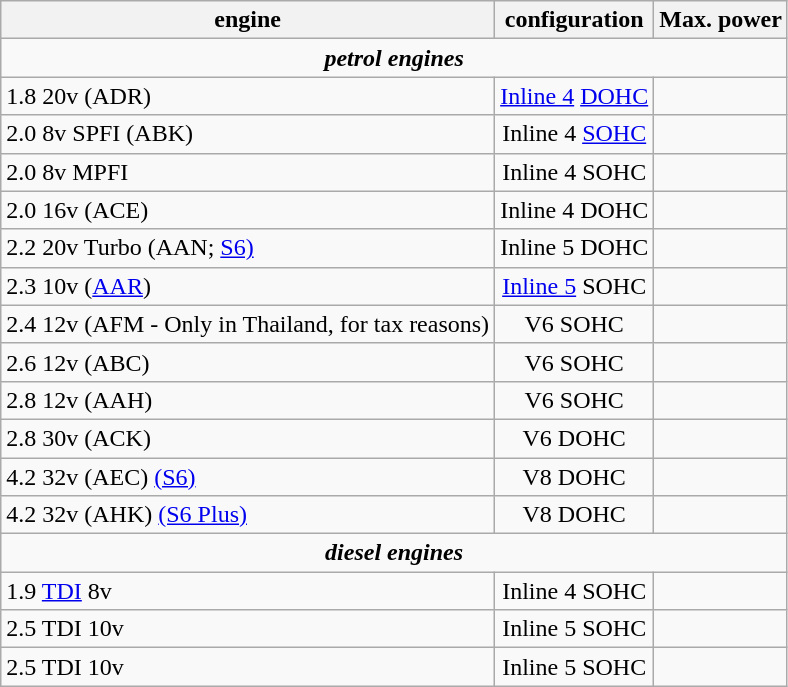<table class="wikitable" style="text-align:center;">
<tr>
<th>engine</th>
<th>configuration</th>
<th>Max. power</th>
</tr>
<tr>
<td colspan="3"><strong><em>petrol engines</em></strong></td>
</tr>
<tr>
<td align="left">1.8 20v (ADR)</td>
<td><a href='#'>Inline 4</a> <a href='#'>DOHC</a></td>
<td></td>
</tr>
<tr>
<td align="left">2.0 8v SPFI (ABK)</td>
<td>Inline 4 <a href='#'>SOHC</a></td>
<td></td>
</tr>
<tr>
<td align="left">2.0 8v MPFI</td>
<td>Inline 4 SOHC</td>
<td></td>
</tr>
<tr>
<td align="left">2.0 16v (ACE)</td>
<td>Inline 4 DOHC</td>
<td></td>
</tr>
<tr>
<td align="left">2.2 20v Turbo (AAN; <a href='#'>S6)</a></td>
<td>Inline 5 DOHC</td>
<td></td>
</tr>
<tr>
<td align="left">2.3 10v (<a href='#'>AAR</a>)</td>
<td><a href='#'>Inline 5</a> SOHC</td>
<td></td>
</tr>
<tr>
<td align="left">2.4 12v (AFM - Only in Thailand, for tax reasons)</td>
<td>V6 SOHC</td>
<td></td>
</tr>
<tr>
<td align="left">2.6 12v (ABC)</td>
<td>V6 SOHC</td>
<td></td>
</tr>
<tr>
<td align="left">2.8 12v (AAH)</td>
<td>V6 SOHC</td>
<td></td>
</tr>
<tr>
<td align="left">2.8 30v (ACK)</td>
<td>V6 DOHC</td>
<td></td>
</tr>
<tr>
<td align="left">4.2 32v (AEC) <a href='#'>(S6)</a></td>
<td>V8 DOHC</td>
<td></td>
</tr>
<tr>
<td align="left">4.2 32v (AHK) <a href='#'>(S6 Plus)</a></td>
<td>V8 DOHC</td>
<td></td>
</tr>
<tr>
<td colspan="3"><strong><em>diesel engines</em></strong></td>
</tr>
<tr>
<td align="left">1.9 <a href='#'>TDI</a> 8v</td>
<td>Inline 4 SOHC</td>
<td></td>
</tr>
<tr>
<td align="left">2.5 TDI 10v</td>
<td>Inline 5 SOHC</td>
<td></td>
</tr>
<tr>
<td align="left">2.5 TDI 10v</td>
<td>Inline 5 SOHC</td>
<td></td>
</tr>
</table>
